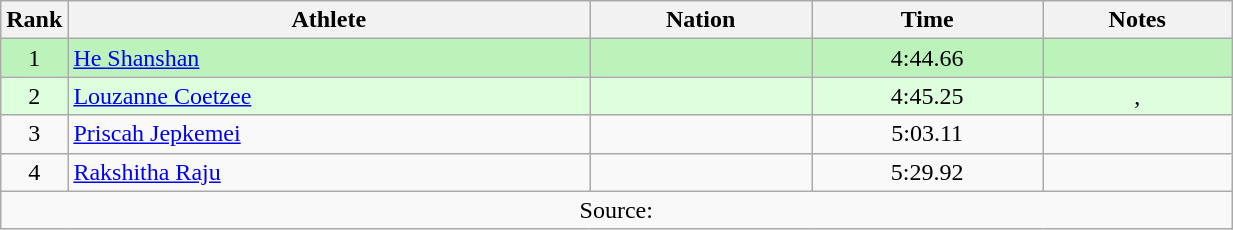<table class="wikitable sortable" style="text-align:center;width: 65%;">
<tr>
<th scope="col" style="width: 10px;">Rank</th>
<th scope="col">Athlete</th>
<th scope="col">Nation</th>
<th scope="col">Time</th>
<th scope="col">Notes</th>
</tr>
<tr bgcolor=bbf3bb>
<td>1</td>
<td align=left><a href='#'>He Shanshan</a><br></td>
<td align=left></td>
<td>4:44.66</td>
<td></td>
</tr>
<tr bgcolor=ddffdd>
<td>2</td>
<td align=left><a href='#'>Louzanne Coetzee</a><br></td>
<td align=left></td>
<td>4:45.25</td>
<td>, </td>
</tr>
<tr>
<td>3</td>
<td align=left><a href='#'>Priscah Jepkemei</a><br></td>
<td align=left></td>
<td>5:03.11</td>
<td></td>
</tr>
<tr>
<td>4</td>
<td align=left><a href='#'>Rakshitha Raju</a><br></td>
<td align=left></td>
<td>5:29.92</td>
<td></td>
</tr>
<tr class="sortbottom">
<td colspan="5">Source:</td>
</tr>
</table>
